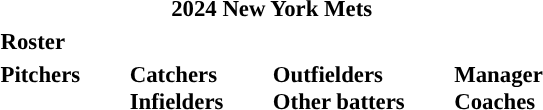<table class="toccolours" style="font-size: 95%;">
<tr>
<th colspan="10">2024 New York Mets</th>
</tr>
<tr>
<td colspan="10"><strong>Roster</strong></td>
</tr>
<tr>
<td valign="top"><strong>Pitchers</strong><br>

































</td>
<td width="25px"></td>
<td valign="top"><strong>Catchers</strong><br>




<strong>Infielders</strong>









</td>
<td width="25px"></td>
<td valign="top"><strong>Outfielders</strong><br>






<strong>Other batters</strong>

</td>
<td width="25px"></td>
<td valign="top"><strong>Manager</strong><br>
<strong>Coaches</strong>
 
 
 

 



</td>
</tr>
</table>
